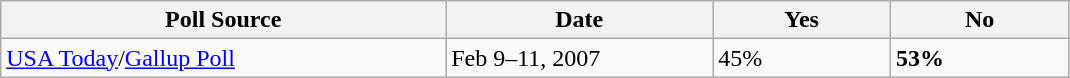<table class="wikitable sortable">
<tr>
<th width="25%">Poll Source</th>
<th width="15%">Date</th>
<th width="10%">Yes</th>
<th width="10%">No</th>
</tr>
<tr>
<td><a href='#'>USA Today</a>/<a href='#'>Gallup Poll</a></td>
<td>Feb 9–11, 2007</td>
<td>45%</td>
<td><strong>53%</strong></td>
</tr>
</table>
